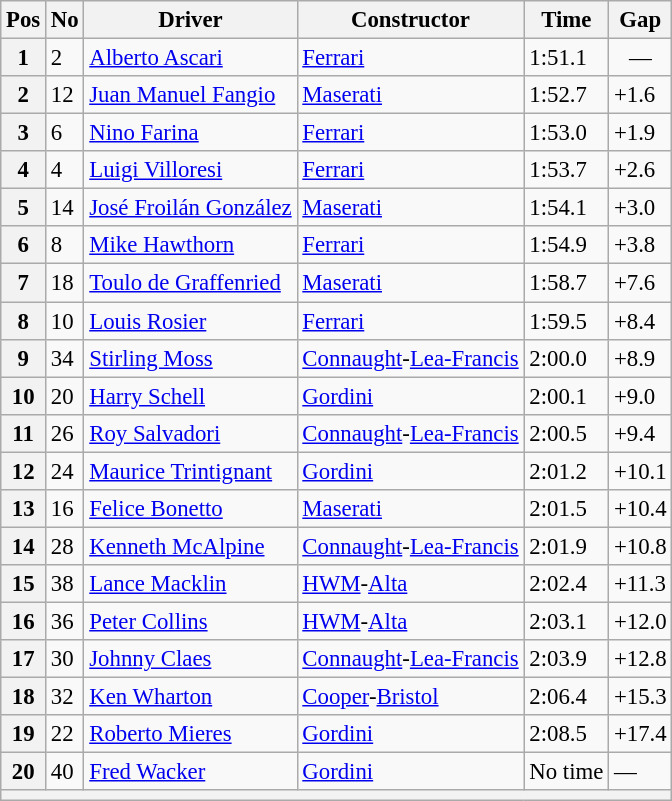<table class="wikitable sortable" style="font-size: 95%;">
<tr>
<th>Pos</th>
<th>No</th>
<th>Driver</th>
<th>Constructor</th>
<th>Time</th>
<th>Gap</th>
</tr>
<tr>
<th>1</th>
<td>2</td>
<td> <a href='#'>Alberto Ascari</a></td>
<td><a href='#'>Ferrari</a></td>
<td>1:51.1</td>
<td align="center">—</td>
</tr>
<tr>
<th>2</th>
<td>12</td>
<td> <a href='#'>Juan Manuel Fangio</a></td>
<td><a href='#'>Maserati</a></td>
<td>1:52.7</td>
<td>+1.6</td>
</tr>
<tr>
<th>3</th>
<td>6</td>
<td> <a href='#'>Nino Farina</a></td>
<td><a href='#'>Ferrari</a></td>
<td>1:53.0</td>
<td>+1.9</td>
</tr>
<tr>
<th>4</th>
<td>4</td>
<td> <a href='#'>Luigi Villoresi</a></td>
<td><a href='#'>Ferrari</a></td>
<td>1:53.7</td>
<td>+2.6</td>
</tr>
<tr>
<th>5</th>
<td>14</td>
<td> <a href='#'>José Froilán González</a></td>
<td><a href='#'>Maserati</a></td>
<td>1:54.1</td>
<td>+3.0</td>
</tr>
<tr>
<th>6</th>
<td>8</td>
<td> <a href='#'>Mike Hawthorn</a></td>
<td><a href='#'>Ferrari</a></td>
<td>1:54.9</td>
<td>+3.8</td>
</tr>
<tr>
<th>7</th>
<td>18</td>
<td> <a href='#'>Toulo de Graffenried</a></td>
<td><a href='#'>Maserati</a></td>
<td>1:58.7</td>
<td>+7.6</td>
</tr>
<tr>
<th>8</th>
<td>10</td>
<td> <a href='#'>Louis Rosier</a></td>
<td><a href='#'>Ferrari</a></td>
<td>1:59.5</td>
<td>+8.4</td>
</tr>
<tr>
<th>9</th>
<td>34</td>
<td> <a href='#'>Stirling Moss</a></td>
<td><a href='#'>Connaught</a>-<a href='#'>Lea-Francis</a></td>
<td>2:00.0</td>
<td>+8.9</td>
</tr>
<tr>
<th>10</th>
<td>20</td>
<td> <a href='#'>Harry Schell</a></td>
<td><a href='#'>Gordini</a></td>
<td>2:00.1</td>
<td>+9.0</td>
</tr>
<tr>
<th>11</th>
<td>26</td>
<td> <a href='#'>Roy Salvadori</a></td>
<td><a href='#'>Connaught</a>-<a href='#'>Lea-Francis</a></td>
<td>2:00.5</td>
<td>+9.4</td>
</tr>
<tr>
<th>12</th>
<td>24</td>
<td> <a href='#'>Maurice Trintignant</a></td>
<td><a href='#'>Gordini</a></td>
<td>2:01.2</td>
<td>+10.1</td>
</tr>
<tr>
<th>13</th>
<td>16</td>
<td> <a href='#'>Felice Bonetto</a></td>
<td><a href='#'>Maserati</a></td>
<td>2:01.5</td>
<td>+10.4</td>
</tr>
<tr>
<th>14</th>
<td>28</td>
<td> <a href='#'>Kenneth McAlpine</a></td>
<td><a href='#'>Connaught</a>-<a href='#'>Lea-Francis</a></td>
<td>2:01.9</td>
<td>+10.8</td>
</tr>
<tr>
<th>15</th>
<td>38</td>
<td> <a href='#'>Lance Macklin</a></td>
<td><a href='#'>HWM</a>-<a href='#'>Alta</a></td>
<td>2:02.4</td>
<td>+11.3</td>
</tr>
<tr>
<th>16</th>
<td>36</td>
<td> <a href='#'>Peter Collins</a></td>
<td><a href='#'>HWM</a>-<a href='#'>Alta</a></td>
<td>2:03.1</td>
<td>+12.0</td>
</tr>
<tr>
<th>17</th>
<td>30</td>
<td> <a href='#'>Johnny Claes</a></td>
<td><a href='#'>Connaught</a>-<a href='#'>Lea-Francis</a></td>
<td>2:03.9</td>
<td>+12.8</td>
</tr>
<tr>
<th>18</th>
<td>32</td>
<td> <a href='#'>Ken Wharton</a></td>
<td><a href='#'>Cooper</a>-<a href='#'>Bristol</a></td>
<td>2:06.4</td>
<td>+15.3</td>
</tr>
<tr>
<th>19</th>
<td>22</td>
<td> <a href='#'>Roberto Mieres</a></td>
<td><a href='#'>Gordini</a></td>
<td>2:08.5</td>
<td>+17.4</td>
</tr>
<tr>
<th>20</th>
<td>40</td>
<td> <a href='#'>Fred Wacker</a></td>
<td><a href='#'>Gordini</a></td>
<td>No time</td>
<td>—</td>
</tr>
<tr>
<th colspan="6"></th>
</tr>
</table>
